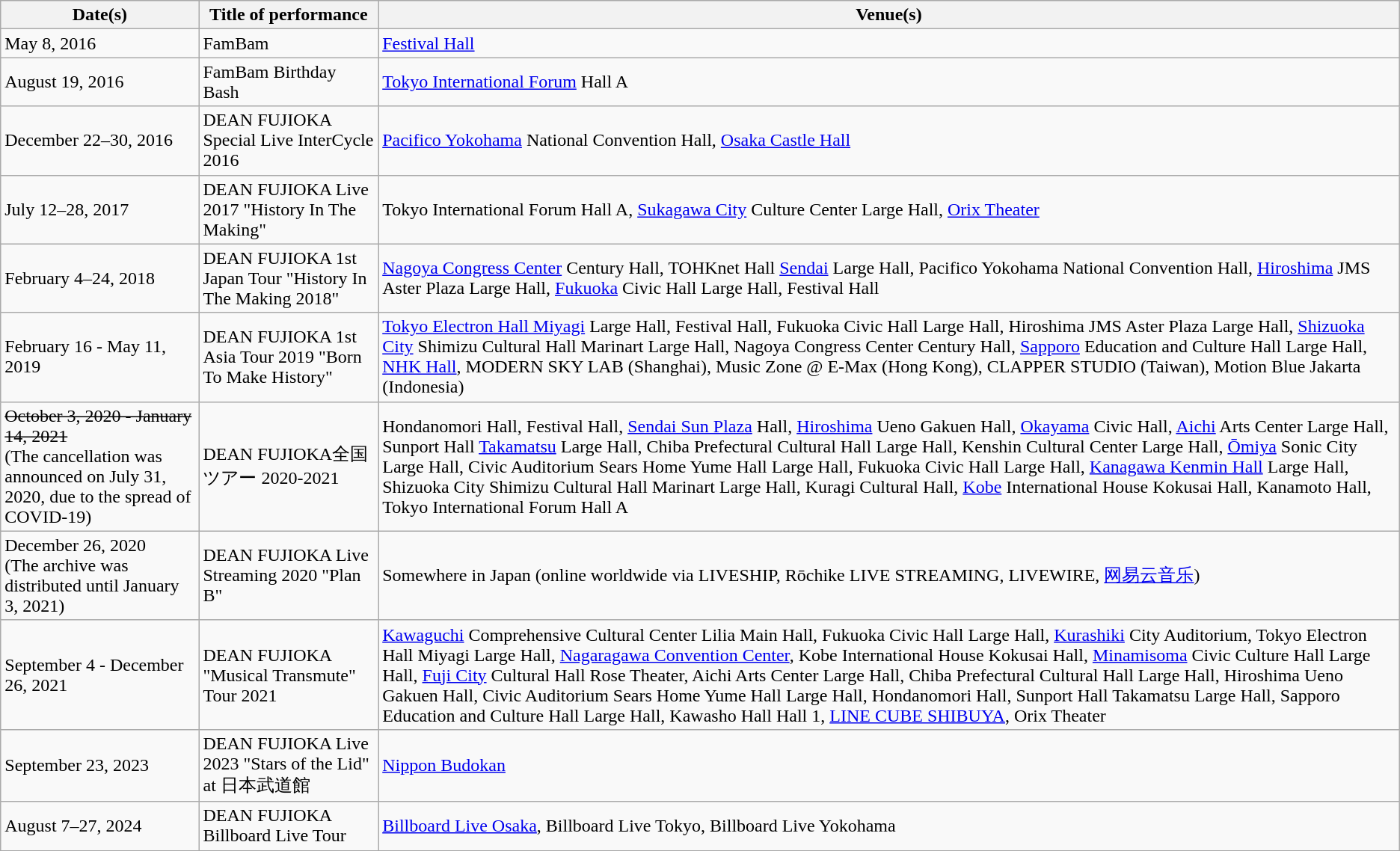<table class="wikitable">
<tr>
<th>Date(s)</th>
<th>Title of performance</th>
<th>Venue(s)</th>
</tr>
<tr>
<td>May 8, 2016</td>
<td>FamBam</td>
<td><a href='#'>Festival Hall</a></td>
</tr>
<tr>
<td>August 19, 2016</td>
<td>FamBam Birthday Bash</td>
<td><a href='#'>Tokyo International Forum</a> Hall A</td>
</tr>
<tr>
<td>December 22–30, 2016</td>
<td>DEAN FUJIOKA Special Live InterCycle 2016</td>
<td><a href='#'>Pacifico Yokohama</a> National Convention Hall, <a href='#'>Osaka Castle Hall</a></td>
</tr>
<tr>
<td>July 12–28, 2017</td>
<td>DEAN FUJIOKA Live 2017 "History In The Making"</td>
<td>Tokyo International Forum Hall A, <a href='#'>Sukagawa City</a> Culture Center Large Hall, <a href='#'>Orix Theater</a></td>
</tr>
<tr>
<td>February 4–24, 2018</td>
<td>DEAN FUJIOKA 1st Japan Tour "History In The Making 2018"</td>
<td><a href='#'>Nagoya Congress Center</a> Century Hall, TOHKnet Hall <a href='#'>Sendai</a> Large Hall, Pacifico Yokohama National Convention Hall, <a href='#'>Hiroshima</a> JMS Aster Plaza Large Hall, <a href='#'>Fukuoka</a> Civic Hall Large Hall, Festival Hall</td>
</tr>
<tr>
<td>February 16 - May 11, 2019</td>
<td>DEAN FUJIOKA 1st Asia Tour 2019 "Born To Make History"</td>
<td><a href='#'>Tokyo Electron Hall Miyagi</a> Large Hall, Festival Hall, Fukuoka Civic Hall Large Hall, Hiroshima JMS Aster Plaza Large Hall, <a href='#'>Shizuoka City</a> Shimizu Cultural Hall Marinart Large Hall, Nagoya Congress Center Century Hall, <a href='#'>Sapporo</a> Education and Culture Hall Large Hall, <a href='#'>NHK Hall</a>, MODERN SKY LAB (Shanghai), Music Zone @ E-Max (Hong Kong), CLAPPER STUDIO (Taiwan), Motion Blue Jakarta (Indonesia)</td>
</tr>
<tr>
<td><del>October 3, 2020 - January 14, 2021</del><br>(The cancellation was announced on July 31, 2020, due to the spread of COVID-19)</td>
<td>DEAN FUJIOKA全国ツアー 2020-2021</td>
<td>Hondanomori Hall, Festival Hall, <a href='#'>Sendai Sun Plaza</a> Hall, <a href='#'>Hiroshima</a> Ueno Gakuen Hall, <a href='#'>Okayama</a> Civic Hall, <a href='#'>Aichi</a> Arts Center Large Hall, Sunport Hall <a href='#'>Takamatsu</a> Large Hall, Chiba Prefectural Cultural Hall Large Hall, Kenshin Cultural Center Large Hall, <a href='#'>Ōmiya</a> Sonic City Large Hall, Civic Auditorium Sears Home Yume Hall Large Hall, Fukuoka Civic Hall Large Hall, <a href='#'>Kanagawa Kenmin Hall</a> Large Hall, Shizuoka City Shimizu Cultural Hall Marinart Large Hall, Kuragi Cultural Hall, <a href='#'>Kobe</a> International House Kokusai Hall, Kanamoto Hall, Tokyo International Forum Hall A</td>
</tr>
<tr>
<td>December 26, 2020<br>(The archive was distributed until January 3, 2021)</td>
<td>DEAN FUJIOKA Live Streaming 2020 "Plan B"</td>
<td>Somewhere in Japan (online worldwide via LIVESHIP, Rōchike LIVE STREAMING, LIVEWIRE, <a href='#'>网易云音乐</a>)</td>
</tr>
<tr>
<td>September 4 - December 26, 2021</td>
<td>DEAN FUJIOKA "Musical Transmute" Tour 2021</td>
<td><a href='#'>Kawaguchi</a> Comprehensive Cultural Center Lilia Main Hall, Fukuoka Civic Hall Large Hall, <a href='#'>Kurashiki</a> City Auditorium, Tokyo Electron Hall Miyagi Large Hall, <a href='#'>Nagaragawa Convention Center</a>, Kobe International House Kokusai Hall, <a href='#'>Minamisoma</a> Civic Culture Hall Large Hall, <a href='#'>Fuji City</a> Cultural Hall Rose Theater, Aichi Arts Center Large Hall, Chiba Prefectural Cultural Hall Large Hall, Hiroshima Ueno Gakuen Hall, Civic Auditorium Sears Home Yume Hall Large Hall, Hondanomori Hall, Sunport Hall Takamatsu Large Hall, Sapporo Education and Culture Hall Large Hall, Kawasho Hall Hall 1, <a href='#'>LINE CUBE SHIBUYA</a>, Orix Theater</td>
</tr>
<tr>
<td>September 23, 2023</td>
<td>DEAN FUJIOKA Live 2023 "Stars of the Lid" at 日本武道館</td>
<td><a href='#'>Nippon Budokan</a></td>
</tr>
<tr>
<td>August 7–27, 2024</td>
<td>DEAN FUJIOKA Billboard Live Tour</td>
<td><a href='#'>Billboard Live Osaka</a>, Billboard Live Tokyo, Billboard Live Yokohama</td>
</tr>
<tr>
</tr>
</table>
